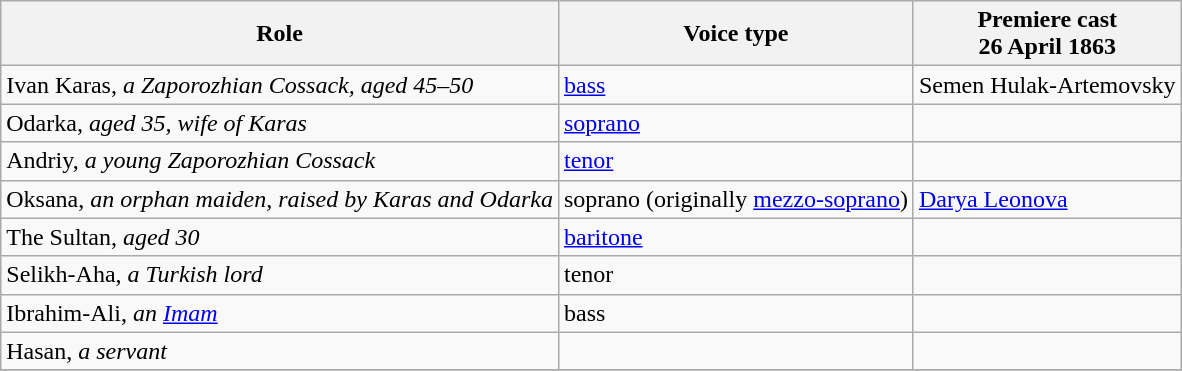<table class="wikitable" border="1">
<tr>
<th>Role</th>
<th>Voice type</th>
<th>Premiere cast<br>26 April 1863</th>
</tr>
<tr>
<td>Ivan Karas, <em>a Zaporozhian Cossack, aged 45–50</em></td>
<td><a href='#'>bass</a></td>
<td>Semen Hulak-Artemovsky</td>
</tr>
<tr>
<td>Odarka, <em>aged 35, wife of Karas</em></td>
<td><a href='#'>soprano</a></td>
<td></td>
</tr>
<tr>
<td>Andriy, <em>a young Zaporozhian Cossack</em></td>
<td><a href='#'>tenor</a></td>
</tr>
<tr>
<td>Oksana, <em>an orphan maiden, raised by Karas and Odarka</em></td>
<td>soprano (originally <a href='#'>mezzo-soprano</a>)</td>
<td><a href='#'>Darya Leonova</a></td>
</tr>
<tr>
<td>The Sultan, <em>aged 30</em></td>
<td><a href='#'>baritone</a></td>
<td></td>
</tr>
<tr>
<td>Selikh-Aha, <em>a Turkish lord </em></td>
<td>tenor</td>
<td></td>
</tr>
<tr>
<td>Ibrahim-Ali, <em>an <a href='#'>Imam</a></em></td>
<td>bass</td>
<td></td>
</tr>
<tr>
<td>Hasan, <em>a servant</em></td>
<td></td>
<td></td>
</tr>
<tr>
</tr>
</table>
